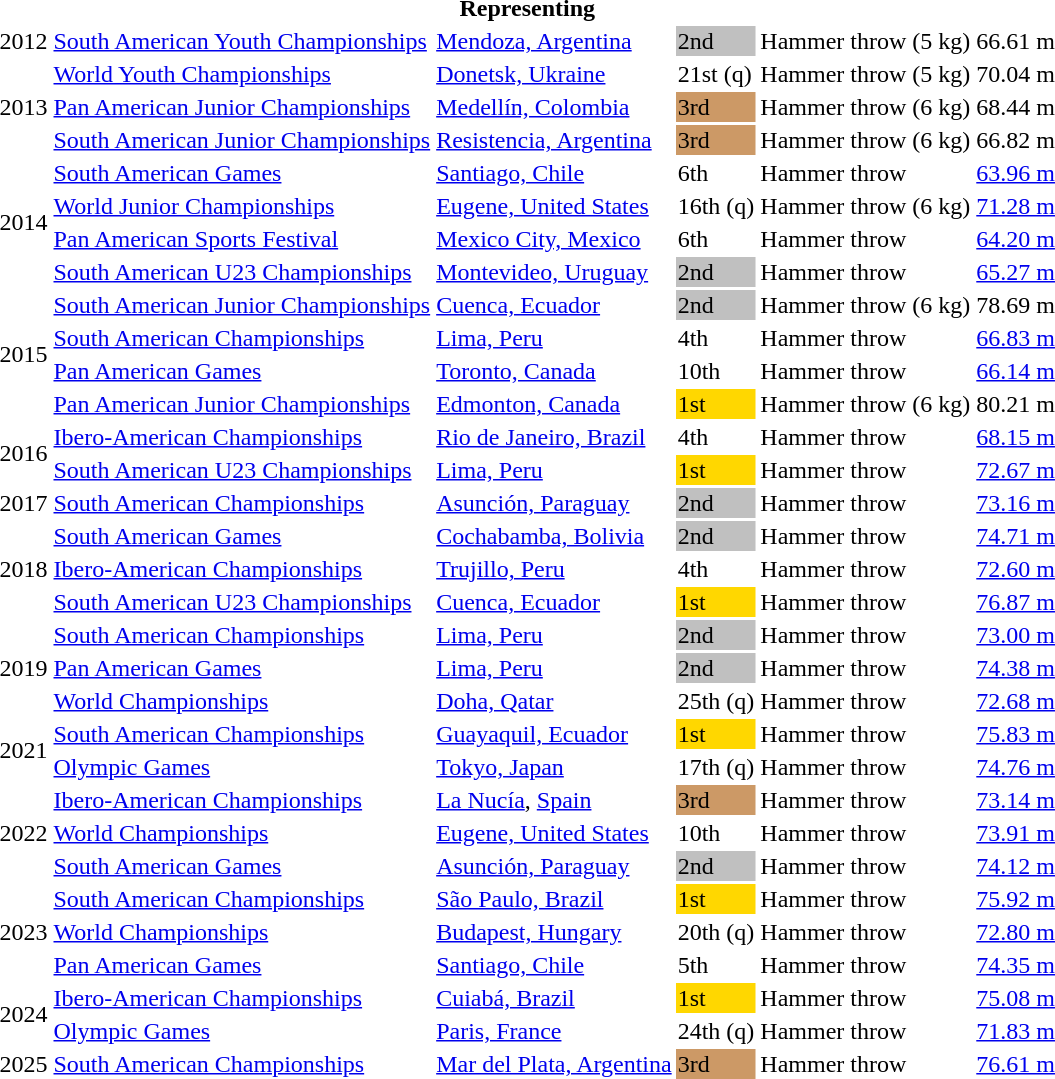<table>
<tr>
<th colspan="6">Representing </th>
</tr>
<tr>
<td>2012</td>
<td><a href='#'>South American Youth Championships</a></td>
<td><a href='#'>Mendoza, Argentina</a></td>
<td bgcolor=silver>2nd</td>
<td>Hammer throw (5 kg)</td>
<td>66.61 m</td>
</tr>
<tr>
<td rowspan=3>2013</td>
<td><a href='#'>World Youth Championships</a></td>
<td><a href='#'>Donetsk, Ukraine</a></td>
<td>21st (q)</td>
<td>Hammer throw (5 kg)</td>
<td>70.04 m</td>
</tr>
<tr>
<td><a href='#'>Pan American Junior Championships</a></td>
<td><a href='#'>Medellín, Colombia</a></td>
<td bgcolor=cc9966>3rd</td>
<td>Hammer throw (6 kg)</td>
<td>68.44 m</td>
</tr>
<tr>
<td><a href='#'>South American Junior Championships</a></td>
<td><a href='#'>Resistencia, Argentina</a></td>
<td bgcolor=cc9966>3rd</td>
<td>Hammer throw (6 kg)</td>
<td>66.82 m</td>
</tr>
<tr>
<td rowspan=4>2014</td>
<td><a href='#'>South American Games</a></td>
<td><a href='#'>Santiago, Chile</a></td>
<td>6th</td>
<td>Hammer throw</td>
<td><a href='#'>63.96 m</a></td>
</tr>
<tr>
<td><a href='#'>World Junior Championships</a></td>
<td><a href='#'>Eugene, United States</a></td>
<td>16th (q)</td>
<td>Hammer throw (6 kg)</td>
<td><a href='#'>71.28 m</a></td>
</tr>
<tr>
<td><a href='#'>Pan American Sports Festival</a></td>
<td><a href='#'>Mexico City, Mexico</a></td>
<td>6th</td>
<td>Hammer throw</td>
<td><a href='#'>64.20 m</a></td>
</tr>
<tr>
<td><a href='#'>South American U23 Championships</a></td>
<td><a href='#'>Montevideo, Uruguay</a></td>
<td bgcolor=silver>2nd</td>
<td>Hammer throw</td>
<td><a href='#'>65.27 m</a></td>
</tr>
<tr>
<td rowspan=4>2015</td>
<td><a href='#'>South American Junior Championships</a></td>
<td><a href='#'>Cuenca, Ecuador</a></td>
<td bgcolor=silver>2nd</td>
<td>Hammer throw (6 kg)</td>
<td>78.69 m</td>
</tr>
<tr>
<td><a href='#'>South American Championships</a></td>
<td><a href='#'>Lima, Peru</a></td>
<td>4th</td>
<td>Hammer throw</td>
<td><a href='#'>66.83 m</a></td>
</tr>
<tr>
<td><a href='#'>Pan American Games</a></td>
<td><a href='#'>Toronto, Canada</a></td>
<td>10th</td>
<td>Hammer throw</td>
<td><a href='#'>66.14 m</a></td>
</tr>
<tr>
<td><a href='#'>Pan American Junior Championships</a></td>
<td><a href='#'>Edmonton, Canada</a></td>
<td bgcolor=gold>1st</td>
<td>Hammer throw (6 kg)</td>
<td>80.21 m</td>
</tr>
<tr>
<td rowspan=2>2016</td>
<td><a href='#'>Ibero-American Championships</a></td>
<td><a href='#'>Rio de Janeiro, Brazil</a></td>
<td>4th</td>
<td>Hammer throw</td>
<td><a href='#'>68.15 m</a></td>
</tr>
<tr>
<td><a href='#'>South American U23 Championships</a></td>
<td><a href='#'>Lima, Peru</a></td>
<td bgcolor=gold>1st</td>
<td>Hammer throw</td>
<td><a href='#'>72.67 m</a></td>
</tr>
<tr>
<td>2017</td>
<td><a href='#'>South American Championships</a></td>
<td><a href='#'>Asunción, Paraguay</a></td>
<td bgcolor=silver>2nd</td>
<td>Hammer throw</td>
<td><a href='#'>73.16 m</a></td>
</tr>
<tr>
<td rowspan=3>2018</td>
<td><a href='#'>South American Games</a></td>
<td><a href='#'>Cochabamba, Bolivia</a></td>
<td bgcolor=silver>2nd</td>
<td>Hammer throw</td>
<td><a href='#'>74.71 m</a></td>
</tr>
<tr>
<td><a href='#'>Ibero-American Championships</a></td>
<td><a href='#'>Trujillo, Peru</a></td>
<td>4th</td>
<td>Hammer throw</td>
<td><a href='#'>72.60 m</a></td>
</tr>
<tr>
<td><a href='#'>South American U23 Championships</a></td>
<td><a href='#'>Cuenca, Ecuador</a></td>
<td bgcolor=gold>1st</td>
<td>Hammer throw</td>
<td><a href='#'>76.87 m</a></td>
</tr>
<tr>
<td rowspan=3>2019</td>
<td><a href='#'>South American Championships</a></td>
<td><a href='#'>Lima, Peru</a></td>
<td bgcolor=silver>2nd</td>
<td>Hammer throw</td>
<td><a href='#'>73.00 m</a></td>
</tr>
<tr>
<td><a href='#'>Pan American Games</a></td>
<td><a href='#'>Lima, Peru</a></td>
<td bgcolor=silver>2nd</td>
<td>Hammer throw</td>
<td><a href='#'>74.38 m</a></td>
</tr>
<tr>
<td><a href='#'>World Championships</a></td>
<td><a href='#'>Doha, Qatar</a></td>
<td>25th (q)</td>
<td>Hammer throw</td>
<td><a href='#'>72.68 m</a></td>
</tr>
<tr>
<td rowspan=2>2021</td>
<td><a href='#'>South American Championships</a></td>
<td><a href='#'>Guayaquil, Ecuador</a></td>
<td bgcolor=gold>1st</td>
<td>Hammer throw</td>
<td><a href='#'>75.83 m</a></td>
</tr>
<tr>
<td><a href='#'>Olympic Games</a></td>
<td><a href='#'>Tokyo, Japan</a></td>
<td>17th (q)</td>
<td>Hammer throw</td>
<td><a href='#'>74.76 m</a></td>
</tr>
<tr>
<td rowspan=3>2022</td>
<td><a href='#'>Ibero-American Championships</a></td>
<td><a href='#'>La Nucía</a>, <a href='#'>Spain</a></td>
<td bgcolor=cc9966>3rd</td>
<td>Hammer throw</td>
<td><a href='#'>73.14 m</a></td>
</tr>
<tr>
<td><a href='#'>World Championships</a></td>
<td><a href='#'>Eugene, United States</a></td>
<td>10th</td>
<td>Hammer throw</td>
<td><a href='#'>73.91 m</a></td>
</tr>
<tr>
<td><a href='#'>South American Games</a></td>
<td><a href='#'>Asunción, Paraguay</a></td>
<td bgcolor=silver>2nd</td>
<td>Hammer throw</td>
<td><a href='#'>74.12 m</a></td>
</tr>
<tr>
<td rowspan=3>2023</td>
<td><a href='#'>South American Championships</a></td>
<td><a href='#'>São Paulo, Brazil</a></td>
<td bgcolor=gold>1st</td>
<td>Hammer throw</td>
<td><a href='#'>75.92 m</a></td>
</tr>
<tr>
<td><a href='#'>World Championships</a></td>
<td><a href='#'>Budapest, Hungary</a></td>
<td>20th (q)</td>
<td>Hammer throw</td>
<td><a href='#'>72.80 m</a></td>
</tr>
<tr>
<td><a href='#'>Pan American Games</a></td>
<td><a href='#'>Santiago, Chile</a></td>
<td>5th</td>
<td>Hammer throw</td>
<td><a href='#'>74.35 m</a></td>
</tr>
<tr>
<td rowspan=2>2024</td>
<td><a href='#'>Ibero-American Championships</a></td>
<td><a href='#'>Cuiabá, Brazil</a></td>
<td bgcolor=gold>1st</td>
<td>Hammer throw</td>
<td><a href='#'>75.08 m</a></td>
</tr>
<tr>
<td><a href='#'>Olympic Games</a></td>
<td><a href='#'>Paris, France</a></td>
<td>24th (q)</td>
<td>Hammer throw</td>
<td><a href='#'>71.83 m</a></td>
</tr>
<tr>
<td>2025</td>
<td><a href='#'>South American Championships</a></td>
<td><a href='#'>Mar del Plata, Argentina</a></td>
<td bgcolor=cc9966>3rd</td>
<td>Hammer throw</td>
<td><a href='#'>76.61 m</a></td>
</tr>
</table>
